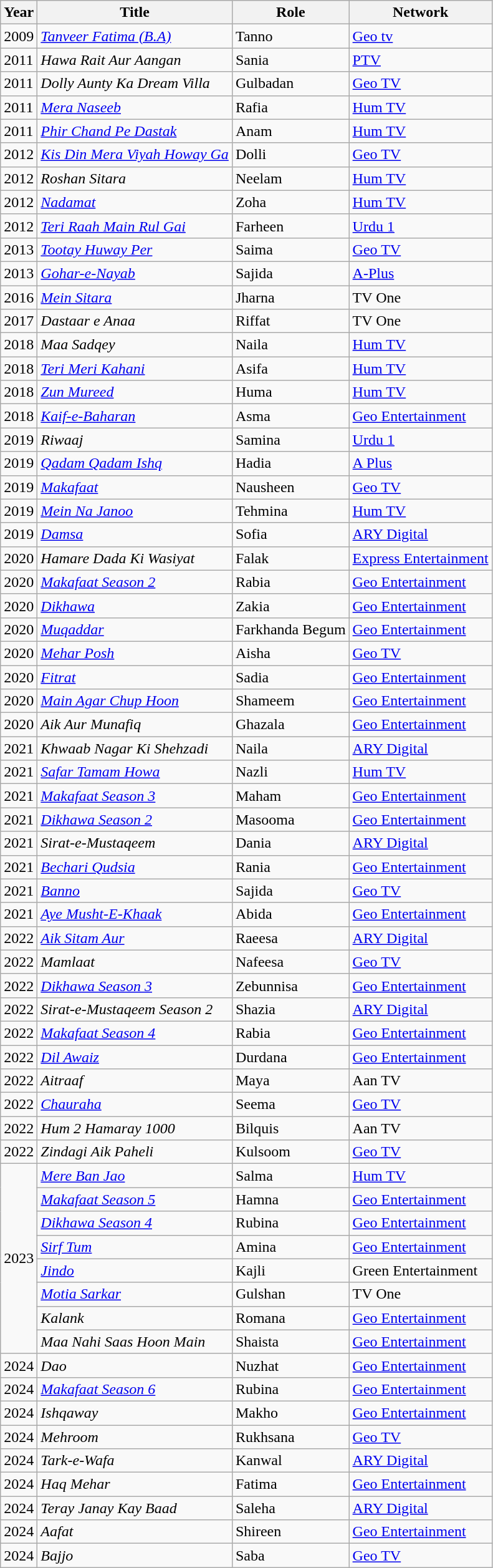<table class="wikitable sortable plainrowheaders">
<tr style="text-align:center;">
<th scope="col">Year</th>
<th scope="col">Title</th>
<th scope="col">Role</th>
<th scope="col">Network</th>
</tr>
<tr>
<td>2009</td>
<td><em><a href='#'>Tanveer Fatima (B.A)</a></em></td>
<td>Tanno</td>
<td><a href='#'>Geo tv </a></td>
</tr>
<tr>
<td>2011</td>
<td><em>Hawa Rait Aur Aangan</em></td>
<td>Sania</td>
<td><a href='#'>PTV</a></td>
</tr>
<tr>
<td>2011</td>
<td><em>Dolly Aunty Ka Dream Villa</em></td>
<td>Gulbadan</td>
<td><a href='#'>Geo TV</a></td>
</tr>
<tr>
<td>2011</td>
<td><em><a href='#'>Mera Naseeb</a></em></td>
<td>Rafia</td>
<td><a href='#'>Hum TV</a></td>
</tr>
<tr>
<td>2011</td>
<td><em><a href='#'>Phir Chand Pe Dastak</a></em></td>
<td>Anam</td>
<td><a href='#'>Hum TV</a></td>
</tr>
<tr>
<td>2012</td>
<td><em><a href='#'>Kis Din Mera Viyah Howay Ga</a></em></td>
<td>Dolli</td>
<td><a href='#'>Geo TV</a></td>
</tr>
<tr>
<td>2012</td>
<td><em>Roshan Sitara</em></td>
<td>Neelam</td>
<td><a href='#'>Hum TV</a></td>
</tr>
<tr>
<td>2012</td>
<td><em><a href='#'>Nadamat</a></em></td>
<td>Zoha</td>
<td><a href='#'>Hum TV</a></td>
</tr>
<tr>
<td>2012</td>
<td><em><a href='#'>Teri Raah Main Rul Gai</a></em></td>
<td>Farheen</td>
<td><a href='#'>Urdu 1</a></td>
</tr>
<tr>
<td>2013</td>
<td><em><a href='#'>Tootay Huway Per</a></em></td>
<td>Saima</td>
<td><a href='#'>Geo TV</a></td>
</tr>
<tr>
<td>2013</td>
<td><em><a href='#'>Gohar-e-Nayab</a></em></td>
<td>Sajida</td>
<td><a href='#'>A-Plus</a></td>
</tr>
<tr>
<td>2016</td>
<td><em><a href='#'>Mein Sitara</a></em></td>
<td>Jharna</td>
<td>TV One</td>
</tr>
<tr>
<td>2017</td>
<td><em>Dastaar e Anaa</em></td>
<td>Riffat</td>
<td>TV One</td>
</tr>
<tr>
<td>2018</td>
<td><em>Maa Sadqey</em></td>
<td>Naila</td>
<td><a href='#'>Hum TV</a></td>
</tr>
<tr>
<td>2018</td>
<td><em><a href='#'>Teri Meri Kahani</a></em></td>
<td>Asifa</td>
<td><a href='#'>Hum TV</a></td>
</tr>
<tr>
<td>2018</td>
<td><em><a href='#'>Zun Mureed</a></em></td>
<td>Huma</td>
<td><a href='#'>Hum TV</a></td>
</tr>
<tr>
<td>2018</td>
<td><em><a href='#'>Kaif-e-Baharan</a></em></td>
<td>Asma</td>
<td><a href='#'>Geo Entertainment</a></td>
</tr>
<tr>
<td>2019</td>
<td><em>Riwaaj</em></td>
<td>Samina</td>
<td><a href='#'>Urdu 1</a></td>
</tr>
<tr>
<td>2019</td>
<td><em><a href='#'>Qadam Qadam Ishq</a></em></td>
<td>Hadia</td>
<td><a href='#'>A Plus</a></td>
</tr>
<tr>
<td>2019</td>
<td><em><a href='#'>Makafaat</a></em></td>
<td>Nausheen</td>
<td><a href='#'>Geo TV</a></td>
</tr>
<tr>
<td>2019</td>
<td><em><a href='#'>Mein Na Janoo</a></em></td>
<td>Tehmina</td>
<td><a href='#'>Hum TV</a></td>
</tr>
<tr>
<td>2019</td>
<td><em><a href='#'>Damsa</a></em></td>
<td>Sofia</td>
<td><a href='#'>ARY Digital</a></td>
</tr>
<tr>
<td>2020</td>
<td><em>Hamare Dada Ki Wasiyat</em></td>
<td>Falak</td>
<td><a href='#'>Express Entertainment</a></td>
</tr>
<tr>
<td>2020</td>
<td><em><a href='#'>Makafaat Season 2</a></em></td>
<td>Rabia</td>
<td><a href='#'>Geo Entertainment</a></td>
</tr>
<tr>
<td>2020</td>
<td><em><a href='#'>Dikhawa</a></em></td>
<td>Zakia</td>
<td><a href='#'>Geo Entertainment</a></td>
</tr>
<tr>
<td>2020</td>
<td><em><a href='#'>Muqaddar</a></em></td>
<td>Farkhanda Begum</td>
<td><a href='#'>Geo Entertainment</a></td>
</tr>
<tr>
<td>2020</td>
<td><em><a href='#'>Mehar Posh</a></em></td>
<td>Aisha</td>
<td><a href='#'>Geo TV</a></td>
</tr>
<tr>
<td>2020</td>
<td><em><a href='#'>Fitrat</a></em></td>
<td>Sadia</td>
<td><a href='#'>Geo Entertainment</a></td>
</tr>
<tr>
<td>2020</td>
<td><em><a href='#'>Main Agar Chup Hoon</a></em></td>
<td>Shameem</td>
<td><a href='#'>Geo Entertainment</a></td>
</tr>
<tr>
<td>2020</td>
<td><em>Aik Aur Munafiq</em></td>
<td>Ghazala</td>
<td><a href='#'>Geo Entertainment</a></td>
</tr>
<tr>
<td>2021</td>
<td><em>Khwaab Nagar Ki Shehzadi</em></td>
<td>Naila</td>
<td><a href='#'>ARY Digital</a></td>
</tr>
<tr>
<td>2021</td>
<td><em><a href='#'>Safar Tamam Howa</a></em></td>
<td>Nazli</td>
<td><a href='#'>Hum TV</a></td>
</tr>
<tr>
<td>2021</td>
<td><em><a href='#'>Makafaat Season 3</a></em></td>
<td>Maham</td>
<td><a href='#'>Geo Entertainment</a></td>
</tr>
<tr>
<td>2021</td>
<td><em><a href='#'>Dikhawa Season 2</a></em></td>
<td>Masooma</td>
<td><a href='#'>Geo Entertainment</a></td>
</tr>
<tr>
<td>2021</td>
<td><em>Sirat-e-Mustaqeem</em></td>
<td>Dania</td>
<td><a href='#'>ARY Digital</a></td>
</tr>
<tr>
<td>2021</td>
<td><em><a href='#'>Bechari Qudsia</a></em></td>
<td>Rania</td>
<td><a href='#'>Geo Entertainment</a></td>
</tr>
<tr>
<td>2021</td>
<td><em><a href='#'>Banno</a></em></td>
<td>Sajida</td>
<td><a href='#'>Geo TV</a></td>
</tr>
<tr>
<td>2021</td>
<td><em><a href='#'>Aye Musht-E-Khaak</a></em></td>
<td>Abida</td>
<td><a href='#'>Geo Entertainment</a></td>
</tr>
<tr>
<td>2022</td>
<td><em><a href='#'>Aik Sitam Aur</a></em></td>
<td>Raeesa</td>
<td><a href='#'>ARY Digital</a></td>
</tr>
<tr>
<td>2022</td>
<td><em>Mamlaat</em></td>
<td>Nafeesa</td>
<td><a href='#'>Geo TV</a></td>
</tr>
<tr>
<td>2022</td>
<td><em><a href='#'>Dikhawa Season 3</a></em></td>
<td>Zebunnisa</td>
<td><a href='#'>Geo Entertainment</a></td>
</tr>
<tr>
<td>2022</td>
<td><em>Sirat-e-Mustaqeem Season 2</em></td>
<td>Shazia</td>
<td><a href='#'>ARY Digital</a></td>
</tr>
<tr>
<td>2022</td>
<td><em><a href='#'>Makafaat Season 4</a></em></td>
<td>Rabia</td>
<td><a href='#'>Geo Entertainment</a></td>
</tr>
<tr>
<td>2022</td>
<td><em><a href='#'>Dil Awaiz</a></em></td>
<td>Durdana</td>
<td><a href='#'>Geo Entertainment</a></td>
</tr>
<tr>
<td>2022</td>
<td><em>Aitraaf</em></td>
<td>Maya</td>
<td>Aan TV</td>
</tr>
<tr>
<td>2022</td>
<td><em><a href='#'>Chauraha</a></em></td>
<td>Seema</td>
<td><a href='#'>Geo TV</a></td>
</tr>
<tr>
<td>2022</td>
<td><em>Hum 2 Hamaray 1000</em></td>
<td>Bilquis</td>
<td>Aan TV</td>
</tr>
<tr>
<td>2022</td>
<td><em>Zindagi Aik Paheli</em></td>
<td>Kulsoom</td>
<td><a href='#'>Geo TV</a></td>
</tr>
<tr>
<td Rowspan="8">2023</td>
<td><em><a href='#'>Mere Ban Jao</a></em></td>
<td>Salma</td>
<td><a href='#'>Hum TV</a></td>
</tr>
<tr>
<td><em><a href='#'>Makafaat Season 5</a></em></td>
<td>Hamna</td>
<td><a href='#'>Geo Entertainment</a></td>
</tr>
<tr>
<td><em><a href='#'>Dikhawa Season 4</a></em></td>
<td>Rubina</td>
<td><a href='#'>Geo Entertainment</a></td>
</tr>
<tr>
<td><em><a href='#'>Sirf Tum</a></em></td>
<td>Amina</td>
<td><a href='#'>Geo Entertainment</a></td>
</tr>
<tr>
<td><em><a href='#'>Jindo</a></em></td>
<td>Kajli</td>
<td>Green Entertainment</td>
</tr>
<tr>
<td><em><a href='#'>Motia Sarkar</a></em></td>
<td>Gulshan</td>
<td>TV One</td>
</tr>
<tr>
<td><em>Kalank</em></td>
<td>Romana</td>
<td><a href='#'>Geo Entertainment</a></td>
</tr>
<tr>
<td><em>Maa Nahi Saas Hoon Main</em></td>
<td>Shaista</td>
<td><a href='#'>Geo Entertainment</a></td>
</tr>
<tr>
<td>2024</td>
<td><em>Dao</em></td>
<td>Nuzhat</td>
<td><a href='#'>Geo Entertainment</a></td>
</tr>
<tr>
<td>2024</td>
<td><em><a href='#'>Makafaat Season 6</a></em></td>
<td>Rubina</td>
<td><a href='#'>Geo Entertainment</a></td>
</tr>
<tr>
<td>2024</td>
<td><em>Ishqaway</em></td>
<td>Makho</td>
<td><a href='#'>Geo Entertainment</a></td>
</tr>
<tr>
<td>2024</td>
<td><em>Mehroom</em></td>
<td>Rukhsana</td>
<td><a href='#'>Geo TV</a></td>
</tr>
<tr>
<td>2024</td>
<td><em>Tark-e-Wafa</em></td>
<td>Kanwal</td>
<td><a href='#'>ARY Digital</a></td>
</tr>
<tr>
<td>2024</td>
<td><em>Haq Mehar</em></td>
<td>Fatima</td>
<td><a href='#'>Geo Entertainment</a></td>
</tr>
<tr>
<td>2024</td>
<td><em>Teray Janay Kay Baad</em></td>
<td>Saleha</td>
<td><a href='#'>ARY Digital</a></td>
</tr>
<tr>
<td>2024</td>
<td><em>Aafat</em></td>
<td>Shireen</td>
<td><a href='#'>Geo Entertainment</a></td>
</tr>
<tr>
<td>2024</td>
<td><em>Bajjo</em></td>
<td>Saba</td>
<td><a href='#'>Geo TV</a></td>
</tr>
</table>
